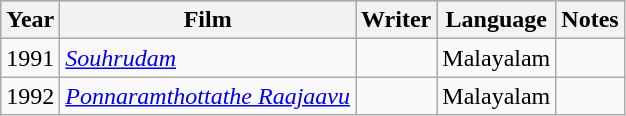<table class="wikitable">
<tr style="background:#cccccf; text-align:center;">
<th>Year</th>
<th>Film</th>
<th>Writer</th>
<th>Language</th>
<th>Notes</th>
</tr>
<tr>
<td>1991</td>
<td><em><a href='#'>Souhrudam</a></em></td>
<td></td>
<td>Malayalam</td>
<td></td>
</tr>
<tr>
<td>1992</td>
<td><em><a href='#'>Ponnaramthottathe Raajaavu</a></em></td>
<td></td>
<td>Malayalam</td>
<td></td>
</tr>
</table>
